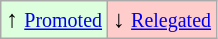<table class="wikitable" align="center">
<tr>
<td style="background:#ddffdd">↑ <small><a href='#'>Promoted</a></small></td>
<td style="background:#ffcccc">↓ <small><a href='#'>Relegated</a></small></td>
</tr>
</table>
